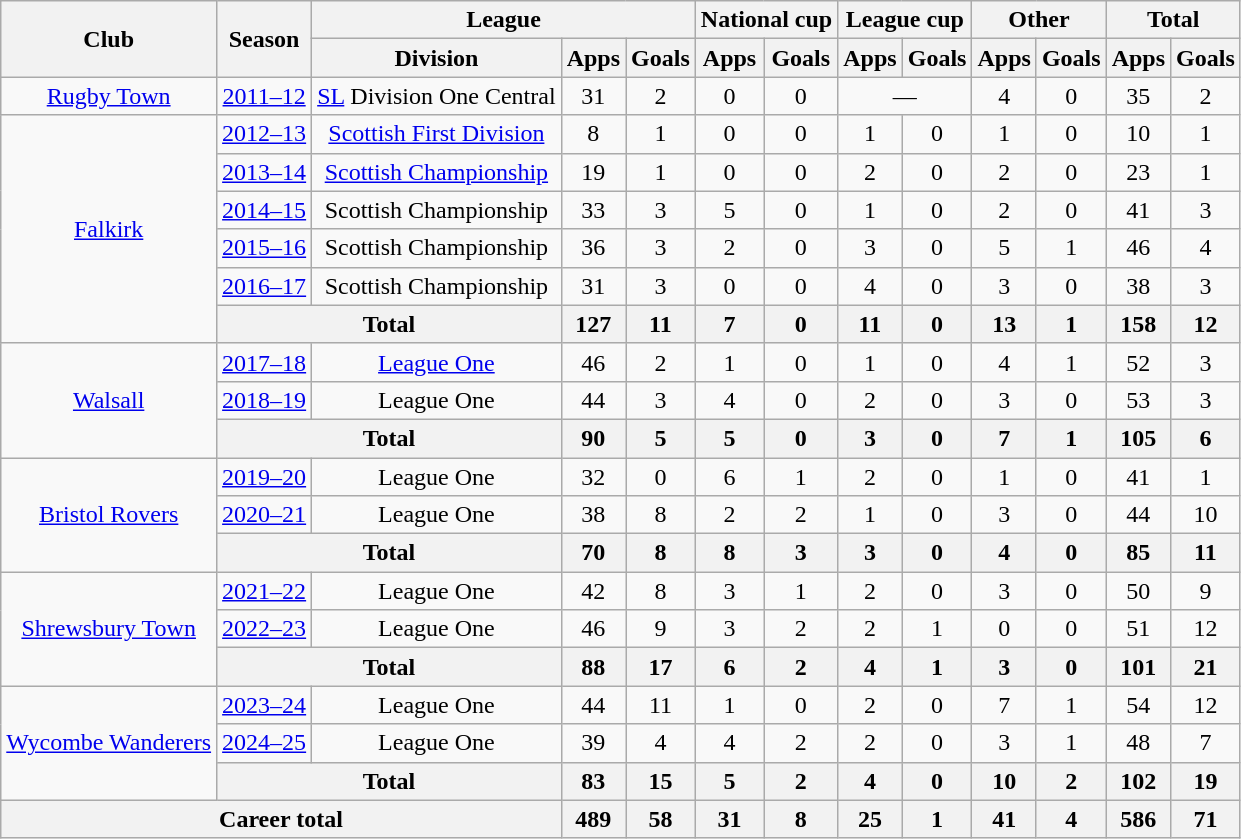<table class=wikitable style="text-align: center">
<tr>
<th rowspan=2>Club</th>
<th rowspan=2>Season</th>
<th colspan=3>League</th>
<th colspan=2>National cup</th>
<th colspan=2>League cup</th>
<th colspan=2>Other</th>
<th colspan=2>Total</th>
</tr>
<tr>
<th>Division</th>
<th>Apps</th>
<th>Goals</th>
<th>Apps</th>
<th>Goals</th>
<th>Apps</th>
<th>Goals</th>
<th>Apps</th>
<th>Goals</th>
<th>Apps</th>
<th>Goals</th>
</tr>
<tr>
<td><a href='#'>Rugby Town</a></td>
<td><a href='#'>2011–12</a></td>
<td><a href='#'>SL</a> Division One Central</td>
<td>31</td>
<td>2</td>
<td>0</td>
<td>0</td>
<td colspan=2>—</td>
<td>4</td>
<td>0</td>
<td>35</td>
<td>2</td>
</tr>
<tr>
<td rowspan=6><a href='#'>Falkirk</a></td>
<td><a href='#'>2012–13</a></td>
<td><a href='#'>Scottish First Division</a></td>
<td>8</td>
<td>1</td>
<td>0</td>
<td>0</td>
<td>1</td>
<td>0</td>
<td>1</td>
<td>0</td>
<td>10</td>
<td>1</td>
</tr>
<tr>
<td><a href='#'>2013–14</a></td>
<td><a href='#'>Scottish Championship</a></td>
<td>19</td>
<td>1</td>
<td>0</td>
<td>0</td>
<td>2</td>
<td>0</td>
<td>2</td>
<td>0</td>
<td>23</td>
<td>1</td>
</tr>
<tr>
<td><a href='#'>2014–15</a></td>
<td>Scottish Championship</td>
<td>33</td>
<td>3</td>
<td>5</td>
<td>0</td>
<td>1</td>
<td>0</td>
<td>2</td>
<td>0</td>
<td>41</td>
<td>3</td>
</tr>
<tr>
<td><a href='#'>2015–16</a></td>
<td>Scottish Championship</td>
<td>36</td>
<td>3</td>
<td>2</td>
<td>0</td>
<td>3</td>
<td>0</td>
<td>5</td>
<td>1</td>
<td>46</td>
<td>4</td>
</tr>
<tr>
<td><a href='#'>2016–17</a></td>
<td>Scottish Championship</td>
<td>31</td>
<td>3</td>
<td>0</td>
<td>0</td>
<td>4</td>
<td>0</td>
<td>3</td>
<td>0</td>
<td>38</td>
<td>3</td>
</tr>
<tr>
<th colspan=2>Total</th>
<th>127</th>
<th>11</th>
<th>7</th>
<th>0</th>
<th>11</th>
<th>0</th>
<th>13</th>
<th>1</th>
<th>158</th>
<th>12</th>
</tr>
<tr>
<td rowspan=3><a href='#'>Walsall</a></td>
<td><a href='#'>2017–18</a></td>
<td><a href='#'>League One</a></td>
<td>46</td>
<td>2</td>
<td>1</td>
<td>0</td>
<td>1</td>
<td>0</td>
<td>4</td>
<td>1</td>
<td>52</td>
<td>3</td>
</tr>
<tr>
<td><a href='#'>2018–19</a></td>
<td>League One</td>
<td>44</td>
<td>3</td>
<td>4</td>
<td>0</td>
<td>2</td>
<td>0</td>
<td>3</td>
<td>0</td>
<td>53</td>
<td>3</td>
</tr>
<tr>
<th colspan=2>Total</th>
<th>90</th>
<th>5</th>
<th>5</th>
<th>0</th>
<th>3</th>
<th>0</th>
<th>7</th>
<th>1</th>
<th>105</th>
<th>6</th>
</tr>
<tr>
<td rowspan=3><a href='#'>Bristol Rovers</a></td>
<td><a href='#'>2019–20</a></td>
<td>League One</td>
<td>32</td>
<td>0</td>
<td>6</td>
<td>1</td>
<td>2</td>
<td>0</td>
<td>1</td>
<td>0</td>
<td>41</td>
<td>1</td>
</tr>
<tr>
<td><a href='#'>2020–21</a></td>
<td>League One</td>
<td>38</td>
<td>8</td>
<td>2</td>
<td>2</td>
<td>1</td>
<td>0</td>
<td>3</td>
<td>0</td>
<td>44</td>
<td>10</td>
</tr>
<tr>
<th colspan=2>Total</th>
<th>70</th>
<th>8</th>
<th>8</th>
<th>3</th>
<th>3</th>
<th>0</th>
<th>4</th>
<th>0</th>
<th>85</th>
<th>11</th>
</tr>
<tr>
<td rowspan=3><a href='#'>Shrewsbury Town</a></td>
<td><a href='#'>2021–22</a></td>
<td>League One</td>
<td>42</td>
<td>8</td>
<td>3</td>
<td>1</td>
<td>2</td>
<td>0</td>
<td>3</td>
<td>0</td>
<td>50</td>
<td>9</td>
</tr>
<tr>
<td><a href='#'>2022–23</a></td>
<td>League One</td>
<td>46</td>
<td>9</td>
<td>3</td>
<td>2</td>
<td>2</td>
<td>1</td>
<td>0</td>
<td>0</td>
<td>51</td>
<td>12</td>
</tr>
<tr>
<th colspan=2>Total</th>
<th>88</th>
<th>17</th>
<th>6</th>
<th>2</th>
<th>4</th>
<th>1</th>
<th>3</th>
<th>0</th>
<th>101</th>
<th>21</th>
</tr>
<tr>
<td rowspan=3><a href='#'>Wycombe Wanderers</a></td>
<td><a href='#'>2023–24</a></td>
<td>League One</td>
<td>44</td>
<td>11</td>
<td>1</td>
<td>0</td>
<td>2</td>
<td>0</td>
<td>7</td>
<td>1</td>
<td>54</td>
<td>12</td>
</tr>
<tr>
<td><a href='#'>2024–25</a></td>
<td>League One</td>
<td>39</td>
<td>4</td>
<td>4</td>
<td>2</td>
<td>2</td>
<td>0</td>
<td>3</td>
<td>1</td>
<td>48</td>
<td>7</td>
</tr>
<tr>
<th colspan=2>Total</th>
<th>83</th>
<th>15</th>
<th>5</th>
<th>2</th>
<th>4</th>
<th>0</th>
<th>10</th>
<th>2</th>
<th>102</th>
<th>19</th>
</tr>
<tr>
<th colspan=3>Career total</th>
<th>489</th>
<th>58</th>
<th>31</th>
<th>8</th>
<th>25</th>
<th>1</th>
<th>41</th>
<th>4</th>
<th>586</th>
<th>71</th>
</tr>
</table>
